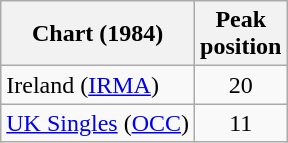<table class="wikitable sortable">
<tr>
<th>Chart (1984)</th>
<th>Peak<br>position</th>
</tr>
<tr>
<td>Ireland (<a href='#'>IRMA</a>)</td>
<td align="center">20</td>
</tr>
<tr>
<td><a href='#'>UK Singles</a> (<a href='#'>OCC</a>)</td>
<td align="center">11</td>
</tr>
</table>
